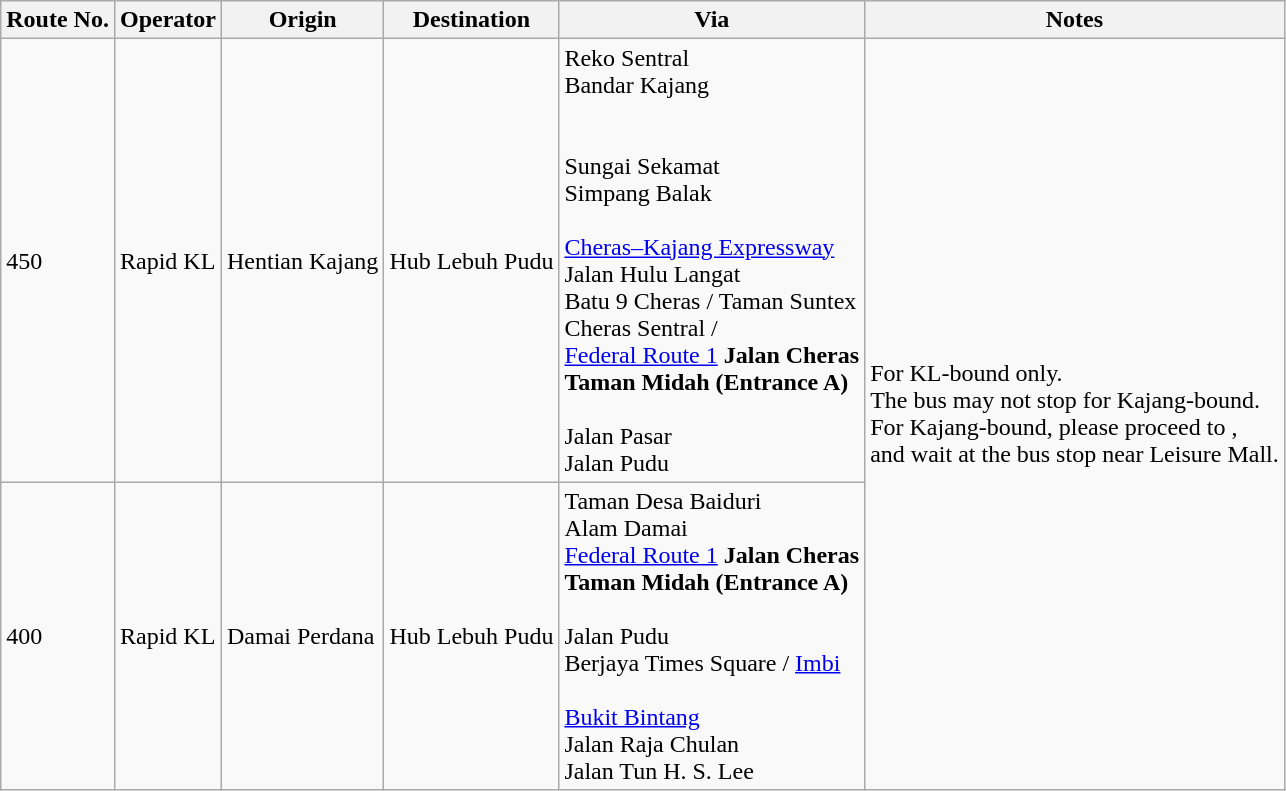<table class="wikitable">
<tr>
<th>Route No.</th>
<th>Operator</th>
<th>Origin</th>
<th>Destination</th>
<th>Via</th>
<th>Notes</th>
</tr>
<tr>
<td>450</td>
<td>Rapid KL</td>
<td>Hentian Kajang</td>
<td>Hub Lebuh Pudu</td>
<td>Reko Sentral<br>Bandar Kajang<br>
 <br>
 <br>
Sungai Sekamat<br>
Simpang Balak<br>
 <br>
<a href='#'>Cheras–Kajang Expressway</a> <br>
Jalan Hulu Langat<br>
Batu 9 Cheras / Taman Suntex<br>
Cheras Sentral /  <br>
<a href='#'>Federal Route 1</a> <strong>Jalan Cheras</strong><br>
 <strong>Taman Midah (Entrance A)</strong><br>
 <br>
Jalan Pasar<br>
Jalan Pudu</td>
<td rowspan="2">For KL-bound only.<br>The bus may not stop for Kajang-bound.<br>
For Kajang-bound, please proceed to  , <br>
and wait at the bus stop near Leisure Mall.</td>
</tr>
<tr>
<td>400</td>
<td>Rapid KL</td>
<td>Damai Perdana</td>
<td>Hub Lebuh Pudu</td>
<td>Taman Desa Baiduri<br>Alam Damai<br>
<a href='#'>Federal Route 1</a> <strong>Jalan Cheras</strong><br>
 <strong>Taman Midah (Entrance A)</strong><br>
 <br>
Jalan Pudu<br>
Berjaya Times Square /  <a href='#'>Imbi</a><br>
  <br>
 <a href='#'>Bukit Bintang</a><br>
Jalan Raja Chulan<br>
Jalan Tun H. S. Lee</td>
</tr>
</table>
